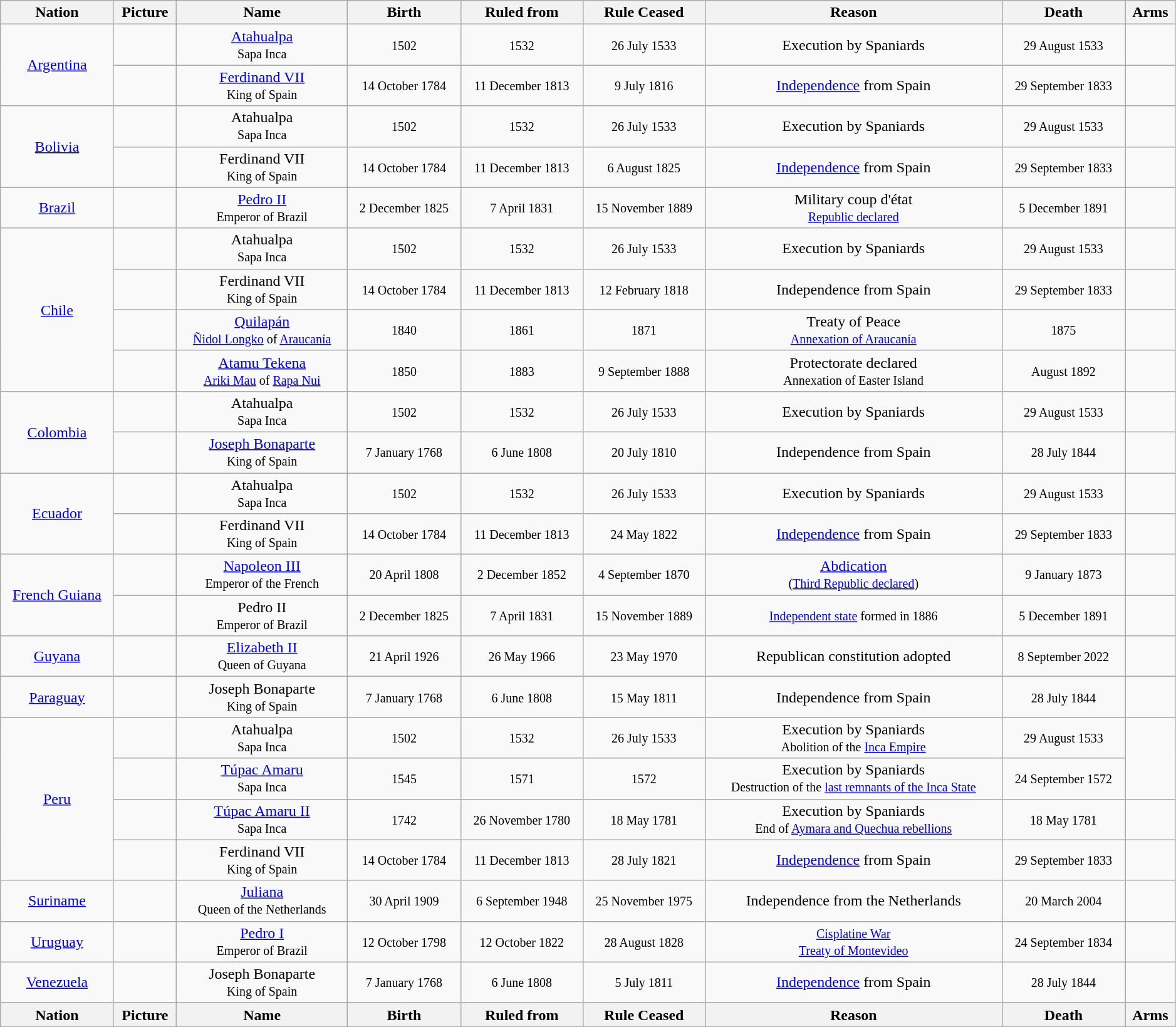<table class="wikitable sortable" width="99%">
<tr>
<th>Nation</th>
<th>Picture</th>
<th>Name</th>
<th>Birth</th>
<th>Ruled from</th>
<th>Rule Ceased</th>
<th>Reason</th>
<th>Death</th>
<th>Arms</th>
</tr>
<tr>
<td rowspan="2" style="text-align:center;"><a href='#'>Argentina</a></td>
<td style="text-align:center;"></td>
<td style="text-align:center;"><a href='#'>Atahualpa</a> <br><small>Sapa Inca</small></td>
<td style="text-align:center;"><small> 1502 </small></td>
<td style="text-align:center;"><small> 1532 </small></td>
<td style="text-align:center;"><small>26 July 1533</small></td>
<td style="text-align:center;">Execution by Spaniards</td>
<td style="text-align:center;"><small> 29 August 1533 </small></td>
<td style="text-align:center;"></td>
</tr>
<tr>
<td style="text-align:center;"></td>
<td style="text-align:center;"><a href='#'>Ferdinand VII</a> <br><small>King of Spain</small></td>
<td style="text-align:center;"><small> 14 October 1784 </small></td>
<td style="text-align:center;"><small> 11 December 1813</small></td>
<td style="text-align:center;"><small>9 July 1816</small></td>
<td style="text-align:center;"><a href='#'>Independence</a> from Spain</td>
<td style="text-align:center;"><small> 29 September 1833 </small></td>
<td style="text-align:center;"></td>
</tr>
<tr>
<td rowspan="2" style="text-align:center;"><a href='#'>Bolivia</a></td>
<td style="text-align:center;"></td>
<td style="text-align:center;">Atahualpa <br><small>Sapa Inca</small></td>
<td style="text-align:center;"><small> 1502 </small></td>
<td style="text-align:center;"><small> 1532 </small></td>
<td style="text-align:center;"><small>26 July 1533</small></td>
<td style="text-align:center;">Execution by Spaniards</td>
<td style="text-align:center;"><small> 29 August 1533 </small></td>
<td style="text-align:center;"></td>
</tr>
<tr>
<td style="text-align:center;"></td>
<td style="text-align:center;">Ferdinand VII <br><small>King of Spain</small></td>
<td style="text-align:center;"><small> 14 October 1784 </small></td>
<td style="text-align:center;"><small> 11 December 1813</small></td>
<td style="text-align:center;"><small>6 August 1825</small></td>
<td style="text-align:center;"><a href='#'>Independence</a> from Spain</td>
<td style="text-align:center;"><small> 29 September 1833 </small></td>
<td style="text-align:center;"></td>
</tr>
<tr>
<td style="text-align:center;"><a href='#'>Brazil</a></td>
<td style="text-align:center;"></td>
<td style="text-align:center;"><a href='#'>Pedro II</a> <br><small>Emperor of Brazil</small></td>
<td style="text-align:center;"><small> 2 December 1825 </small></td>
<td style="text-align:center;"><small> 7 April 1831 </small></td>
<td align="center"><small> 15 November 1889 </small></td>
<td align="center">Military coup d'état  <br><small><a href='#'>Republic declared</a></small></td>
<td align="center"><small> 5 December 1891 </small></td>
<td style="text-align:center;"></td>
</tr>
<tr>
<td rowspan="4" style="text-align:center;"><a href='#'>Chile</a></td>
<td style="text-align:center;"></td>
<td style="text-align:center;">Atahualpa <br><small>Sapa Inca</small></td>
<td style="text-align:center;"><small> 1502 </small></td>
<td style="text-align:center;"><small> 1532 </small></td>
<td style="text-align:center;"><small>26 July 1533</small></td>
<td style="text-align:center;">Execution by Spaniards</td>
<td style="text-align:center;"><small> 29 August 1533 </small></td>
<td style="text-align:center;"></td>
</tr>
<tr>
<td style="text-align:center;"></td>
<td style="text-align:center;">Ferdinand VII <br><small>King of Spain</small></td>
<td style="text-align:center;"><small> 14 October 1784 </small></td>
<td style="text-align:center;"><small> 11 December 1813</small></td>
<td style="text-align:center;"><small>12 February 1818</small></td>
<td style="text-align:center;">Independence from Spain</td>
<td style="text-align:center;"><small> 29 September 1833 </small></td>
<td style="text-align:center;"></td>
</tr>
<tr>
<td style="text-align:center;"></td>
<td style="text-align:center;"><a href='#'>Quilapán</a> <br><small><a href='#'>Ñidol Longko</a> of <a href='#'>Araucanía</a></small></td>
<td style="text-align:center;"><small> 1840 </small></td>
<td style="text-align:center;"><small> 1861 </small></td>
<td style="text-align:center;"><small>1871</small></td>
<td style="text-align:center;">Treaty of Peace <br><small><a href='#'>Annexation of Araucanía</a></small></td>
<td style="text-align:center;"><small> 1875 </small></td>
<td style="text-align:center;"></td>
</tr>
<tr>
<td style="text-align:center;"></td>
<td align="center"><a href='#'>Atamu Tekena</a> <br><small><a href='#'>Ariki Mau</a> of <a href='#'>Rapa Nui</a> </small></td>
<td style="text-align:center;"><small>1850</small></td>
<td align="center"><small>1883</small></td>
<td style="text-align:center;"><small> 9 September 1888</small></td>
<td style="text-align:center;">Protectorate declared <br><small>Annexation of Easter Island</small></td>
<td style="text-align:center;"><small> August 1892 </small></td>
<td style="text-align:center;"></td>
</tr>
<tr>
<td rowspan="2" style="text-align:center;"><a href='#'>Colombia</a></td>
<td style="text-align:center;"></td>
<td style="text-align:center;">Atahualpa <br><small>Sapa Inca</small></td>
<td style="text-align:center;"><small> 1502 </small></td>
<td style="text-align:center;"><small> 1532 </small></td>
<td style="text-align:center;"><small>26 July 1533</small></td>
<td style="text-align:center;">Execution by Spaniards</td>
<td style="text-align:center;"><small> 29 August 1533 </small></td>
<td style="text-align:center;"></td>
</tr>
<tr>
<td style="text-align:center;"></td>
<td style="text-align:center;"><a href='#'>Joseph Bonaparte</a> <br><small>King of Spain</small></td>
<td style="text-align:center;"><small> 7 January 1768 </small></td>
<td style="text-align:center;"><small> 6 June 1808</small></td>
<td style="text-align:center;"><small>20 July 1810</small></td>
<td style="text-align:center;">Independence from Spain</td>
<td style="text-align:center;"><small> 28 July 1844 </small></td>
<td style="text-align:center;"></td>
</tr>
<tr>
<td rowspan="2" style="text-align:center;"><a href='#'>Ecuador</a></td>
<td style="text-align:center;"></td>
<td style="text-align:center;">Atahualpa <br><small>Sapa Inca</small></td>
<td style="text-align:center;"><small> 1502 </small></td>
<td style="text-align:center;"><small> 1532 </small></td>
<td style="text-align:center;"><small>26 July 1533</small></td>
<td style="text-align:center;">Execution by Spaniards</td>
<td style="text-align:center;"><small> 29 August 1533 </small></td>
<td style="text-align:center;"></td>
</tr>
<tr>
<td style="text-align:center;"></td>
<td style="text-align:center;">Ferdinand VII <br><small>King of Spain</small></td>
<td style="text-align:center;"><small> 14 October 1784 </small></td>
<td style="text-align:center;"><small> 11 December 1813</small></td>
<td style="text-align:center;"><small>24 May 1822</small></td>
<td style="text-align:center;"><a href='#'>Independence</a> from Spain</td>
<td style="text-align:center;"><small> 29 September 1833 </small></td>
<td style="text-align:center;"></td>
</tr>
<tr>
<td rowspan="2" style="text-align:center;"><a href='#'>French Guiana</a></td>
<td style="text-align:center;"></td>
<td style="text-align:center;"><a href='#'>Napoleon III</a>  <br><small>Emperor of the French</small></td>
<td style="text-align:center;"><small> 20 April 1808 </small></td>
<td style="text-align:center;"><small> 2 December 1852</small></td>
<td style="text-align:center;"><small> 4 September 1870</small></td>
<td style="text-align:center;"><a href='#'>Abdication</a><br><small>(<a href='#'>Third Republic declared</a>)</small></td>
<td style="text-align:center;"><small> 9 January 1873 </small></td>
<td style="text-align:center;"></td>
</tr>
<tr>
<td style="text-align:center;"></td>
<td style="text-align:center;">Pedro II <br><small>Emperor of Brazil</small></td>
<td style="text-align:center;"><small> 2 December 1825 </small></td>
<td style="text-align:center;"><small> 7 April 1831 </small></td>
<td align="center"><small> 15 November 1889 </small></td>
<td align="center"><small><a href='#'>Independent state</a> formed in 1886</small></td>
<td align="center"><small> 5 December 1891 </small></td>
<td style="text-align:center;"></td>
</tr>
<tr>
<td style="text-align:center;"><a href='#'>Guyana</a></td>
<td style="text-align:center;"></td>
<td style="text-align:center;"><a href='#'>Elizabeth II</a> <br><small>Queen of Guyana</small></td>
<td style="text-align:center;"><small> 21 April 1926 </small></td>
<td style="text-align:center;"><small>26 May 1966</small></td>
<td style="text-align:center;"><small>23 May 1970</small></td>
<td style="text-align:center;">Republican constitution adopted</td>
<td style="text-align:center;"><small> 8 September 2022 </small></td>
<td style="text-align:center;"></td>
</tr>
<tr>
<td style="text-align:center;"><a href='#'>Paraguay</a></td>
<td style="text-align:center;"></td>
<td style="text-align:center;">Joseph Bonaparte <br><small>King of Spain</small></td>
<td style="text-align:center;"><small> 7 January 1768 </small></td>
<td style="text-align:center;"><small> 6 June 1808</small></td>
<td style="text-align:center;"><small>15 May 1811</small></td>
<td style="text-align:center;">Independence from Spain</td>
<td style="text-align:center;"><small> 28 July 1844 </small></td>
<td style="text-align:center;"></td>
</tr>
<tr>
<td rowspan="4" style="text-align:center;"><a href='#'>Peru</a></td>
<td style="text-align:center;"></td>
<td style="text-align:center;">Atahualpa <br><small>Sapa Inca</small></td>
<td style="text-align:center;"><small> 1502 </small></td>
<td style="text-align:center;"><small> 1532 </small></td>
<td style="text-align:center;"><small>26 July 1533</small></td>
<td style="text-align:center;">Execution by Spaniards<br><small> Abolition of the <a href='#'>Inca Empire</a> </small></td>
<td style="text-align:center;"><small> 29 August 1533 </small></td>
<td rowspan="2" style="text-align:center;"></td>
</tr>
<tr>
<td style="text-align:center;"></td>
<td style="text-align:center;"><a href='#'>Túpac Amaru</a> <br><small>Sapa Inca</small></td>
<td style="text-align:center;"><small> 1545 </small></td>
<td style="text-align:center;"><small> 1571 </small></td>
<td style="text-align:center;"><small>1572</small></td>
<td style="text-align:center;">Execution by Spaniards<br> <small> Destruction of the <a href='#'>last remnants of the Inca State</a></small></td>
<td style="text-align:center;"><small> 24 September 1572 </small></td>
</tr>
<tr>
<td style="text-align:center;"></td>
<td style="text-align:center;"><a href='#'>Túpac Amaru II</a> <br><small>Sapa Inca</small></td>
<td style="text-align:center;"><small> 1742 </small></td>
<td style="text-align:center;"><small> 26 November 1780 </small></td>
<td style="text-align:center;"><small>18 May 1781</small></td>
<td style="text-align:center;">Execution by Spaniards<br> <small> End of <a href='#'>Aymara and Quechua rebellions</a></small></td>
<td style="text-align:center;"><small> 18 May 1781 </small></td>
<td rowspan="1" style="text-align:center;"></td>
</tr>
<tr>
<td style="text-align:center;"></td>
<td style="text-align:center;">Ferdinand VII <br><small>King of Spain</small></td>
<td style="text-align:center;"><small> 14 October 1784 </small></td>
<td style="text-align:center;"><small> 11 December 1813</small></td>
<td style="text-align:center;"><small>28 July 1821</small></td>
<td style="text-align:center;"><a href='#'>Independence</a> from Spain</td>
<td style="text-align:center;"><small> 29 September 1833 </small></td>
<td style="text-align:center;"></td>
</tr>
<tr>
<td style="text-align:center;"><a href='#'>Suriname</a></td>
<td style="text-align:center;"></td>
<td style="text-align:center;"><a href='#'>Juliana</a> <br><small>Queen of the Netherlands</small></td>
<td style="text-align:center;"><small> 30 April 1909 </small></td>
<td style="text-align:center;"><small> 6 September 1948</small></td>
<td style="text-align:center;"><small>25 November 1975</small></td>
<td style="text-align:center;">Independence from the Netherlands</td>
<td style="text-align:center;"><small> 20 March 2004 </small></td>
<td style="text-align:center;"></td>
</tr>
<tr>
<td style="text-align:center;"><a href='#'>Uruguay</a></td>
<td style="text-align:center;"></td>
<td style="text-align:center;"><a href='#'>Pedro I</a> <br><small>Emperor of Brazil</small></td>
<td style="text-align:center;"><small> 12 October 1798 </small></td>
<td style="text-align:center;"><small> 12 October 1822 </small></td>
<td align="center"><small> 28 August 1828 </small></td>
<td align="center"><small><a href='#'>Cisplatine War</a></small><br><small> <a href='#'>Treaty of Montevideo</a></small><br></td>
<td align="center"><small> 24 September 1834 </small></td>
<td style="text-align:center;"></td>
</tr>
<tr>
<td style="text-align:center;"><a href='#'>Venezuela</a></td>
<td style="text-align:center;"></td>
<td style="text-align:center;">Joseph Bonaparte <br><small>King of Spain</small></td>
<td style="text-align:center;"><small> 7 January 1768 </small></td>
<td style="text-align:center;"><small> 6 June 1808</small></td>
<td style="text-align:center;"><small>5 July 1811</small></td>
<td style="text-align:center;"><a href='#'>Independence</a> from Spain</td>
<td style="text-align:center;"><small> 28 July 1844 </small></td>
<td style="text-align:center;"></td>
</tr>
<tr>
<th>Nation</th>
<th>Picture</th>
<th>Name</th>
<th>Birth</th>
<th>Ruled from</th>
<th>Rule Ceased</th>
<th>Reason</th>
<th>Death</th>
<th>Arms</th>
</tr>
</table>
